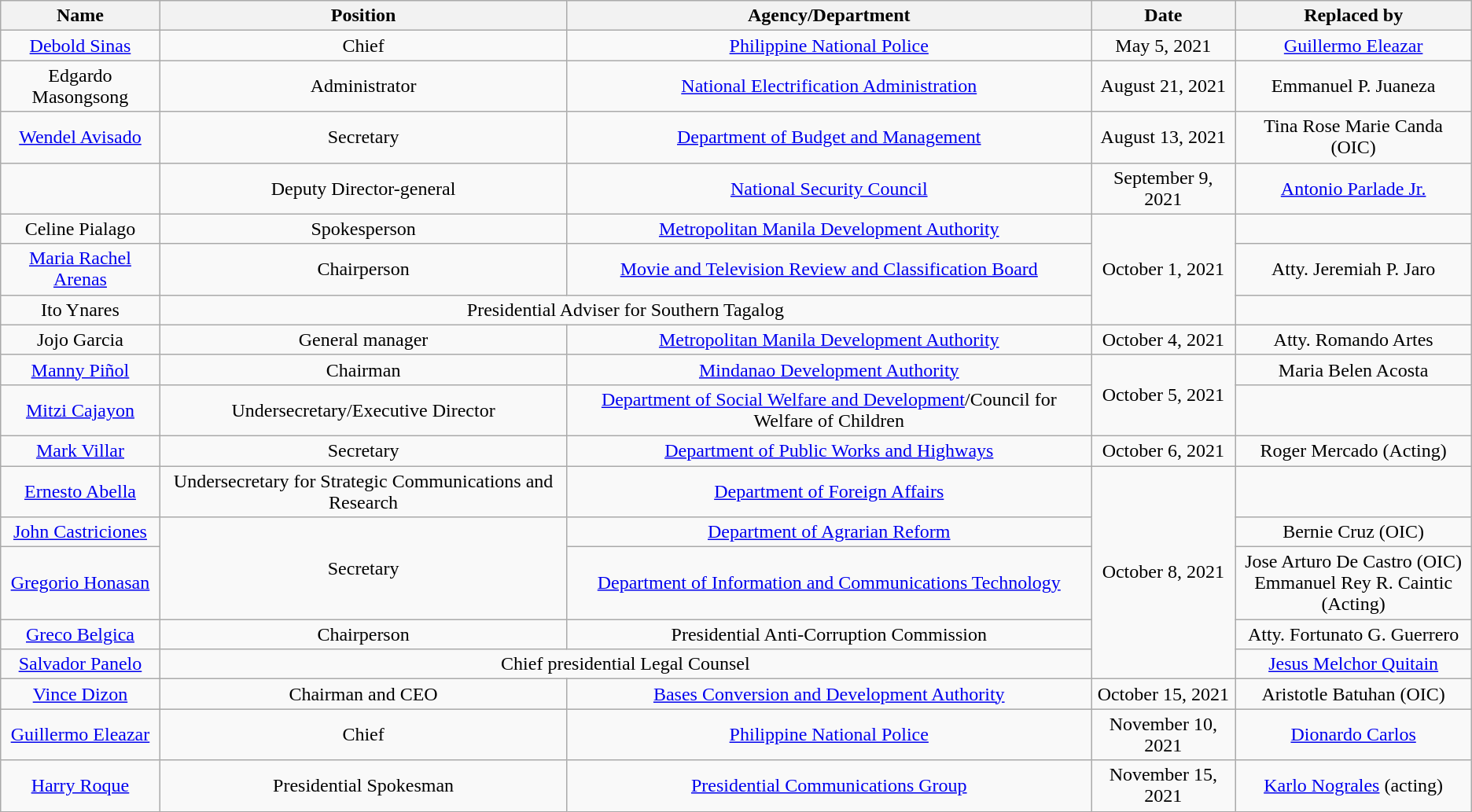<table class="wikitable sortable" style="text-align:center;">
<tr>
<th scope="col">Name</th>
<th scope="col">Position</th>
<th scope="col">Agency/Department</th>
<th scope="col">Date</th>
<th scope="col">Replaced by</th>
</tr>
<tr>
<td><a href='#'>Debold Sinas</a></td>
<td>Chief</td>
<td><a href='#'>Philippine National Police</a></td>
<td>May 5, 2021</td>
<td><a href='#'>Guillermo Eleazar</a></td>
</tr>
<tr>
<td>Edgardo Masongsong</td>
<td>Administrator</td>
<td><a href='#'>National Electrification Administration</a></td>
<td>August 21, 2021</td>
<td>Emmanuel P. Juaneza</td>
</tr>
<tr>
<td><a href='#'>Wendel Avisado</a></td>
<td>Secretary</td>
<td><a href='#'>Department of Budget and Management</a></td>
<td>August 13, 2021</td>
<td>Tina Rose Marie Canda (OIC)</td>
</tr>
<tr>
<td></td>
<td>Deputy Director-general</td>
<td><a href='#'>National Security Council</a></td>
<td>September 9, 2021</td>
<td><a href='#'>Antonio Parlade Jr.</a></td>
</tr>
<tr>
<td>Celine Pialago</td>
<td>Spokesperson</td>
<td><a href='#'>Metropolitan Manila Development Authority</a></td>
<td rowspan="3">October 1, 2021</td>
<td></td>
</tr>
<tr>
<td><a href='#'>Maria Rachel Arenas</a></td>
<td>Chairperson</td>
<td><a href='#'>Movie and Television Review and Classification Board</a></td>
<td>Atty. Jeremiah P. Jaro</td>
</tr>
<tr>
<td>Ito Ynares</td>
<td colspan="2">Presidential Adviser for Southern Tagalog</td>
<td></td>
</tr>
<tr>
<td>Jojo Garcia</td>
<td>General manager</td>
<td><a href='#'>Metropolitan Manila Development Authority</a></td>
<td>October 4, 2021</td>
<td>Atty. Romando Artes</td>
</tr>
<tr>
<td><a href='#'>Manny Piñol</a></td>
<td>Chairman</td>
<td><a href='#'>Mindanao Development Authority</a></td>
<td rowspan="2">October 5, 2021</td>
<td>Maria Belen Acosta</td>
</tr>
<tr>
<td><a href='#'>Mitzi Cajayon</a></td>
<td>Undersecretary/Executive Director</td>
<td><a href='#'>Department of Social Welfare and Development</a>/Council for Welfare of Children</td>
<td></td>
</tr>
<tr>
<td><a href='#'>Mark Villar</a></td>
<td>Secretary</td>
<td><a href='#'>Department of Public Works and Highways</a></td>
<td>October 6, 2021</td>
<td>Roger Mercado (Acting)</td>
</tr>
<tr>
<td><a href='#'>Ernesto Abella</a></td>
<td>Undersecretary for Strategic Communications and Research</td>
<td><a href='#'>Department of Foreign Affairs</a></td>
<td rowspan="5">October 8, 2021</td>
<td></td>
</tr>
<tr>
<td><a href='#'>John Castriciones</a></td>
<td rowspan="2">Secretary</td>
<td><a href='#'>Department of Agrarian Reform</a></td>
<td>Bernie Cruz (OIC)</td>
</tr>
<tr>
<td><a href='#'>Gregorio Honasan</a></td>
<td><a href='#'>Department of Information and Communications Technology</a></td>
<td>Jose Arturo De Castro (OIC)<br>Emmanuel Rey R. Caintic (Acting)</td>
</tr>
<tr>
<td><a href='#'>Greco Belgica</a></td>
<td>Chairperson</td>
<td>Presidential Anti-Corruption Commission</td>
<td>Atty. Fortunato G. Guerrero</td>
</tr>
<tr>
<td><a href='#'>Salvador Panelo</a></td>
<td colspan="2">Chief presidential Legal Counsel</td>
<td><a href='#'>Jesus Melchor Quitain</a></td>
</tr>
<tr>
<td><a href='#'>Vince Dizon</a></td>
<td>Chairman and CEO</td>
<td><a href='#'>Bases Conversion and Development Authority</a></td>
<td>October 15, 2021</td>
<td>Aristotle Batuhan (OIC)</td>
</tr>
<tr>
<td><a href='#'>Guillermo Eleazar</a></td>
<td>Chief</td>
<td><a href='#'>Philippine National Police</a></td>
<td>November 10, 2021</td>
<td><a href='#'>Dionardo Carlos</a></td>
</tr>
<tr>
<td><a href='#'>Harry Roque</a></td>
<td>Presidential Spokesman</td>
<td><a href='#'>Presidential Communications Group</a></td>
<td>November 15, 2021</td>
<td><a href='#'>Karlo Nograles</a> (acting)</td>
</tr>
</table>
